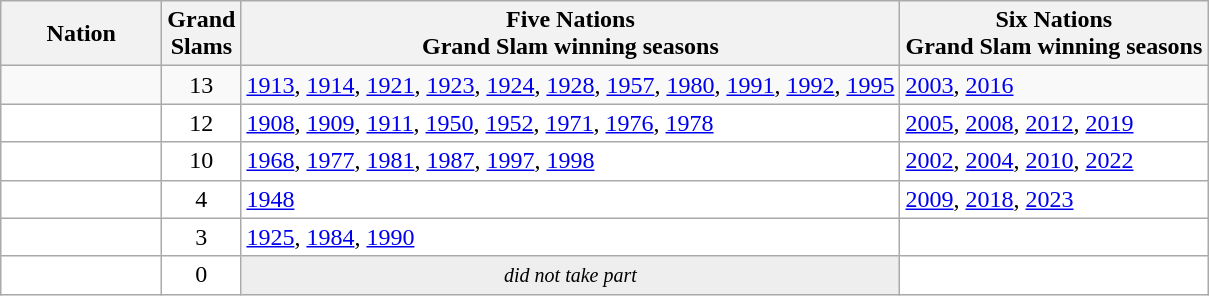<table class="wikitable">
<tr>
<th width=100>Nation</th>
<th width=30 align=center>Grand Slams</th>
<th>Five Nations<br>Grand Slam winning seasons</th>
<th>Six Nations<br>Grand Slam winning seasons</th>
</tr>
<tr>
<td align=left></td>
<td align=center>13</td>
<td><a href='#'>1913</a>, <a href='#'>1914</a>, <a href='#'>1921</a>, <a href='#'>1923</a>, <a href='#'>1924</a>, <a href='#'>1928</a>, <a href='#'>1957</a>, <a href='#'>1980</a>, <a href='#'>1991</a>, <a href='#'>1992</a>, <a href='#'>1995</a></td>
<td><a href='#'>2003</a>, <a href='#'>2016</a></td>
</tr>
<tr bgcolor=#ffffff align=left>
<td align=left></td>
<td align=center>12</td>
<td><a href='#'>1908</a>, <a href='#'>1909</a>, <a href='#'>1911</a>, <a href='#'>1950</a>, <a href='#'>1952</a>, <a href='#'>1971</a>, <a href='#'>1976</a>, <a href='#'>1978</a></td>
<td><a href='#'>2005</a>, <a href='#'>2008</a>, <a href='#'>2012</a>, <a href='#'>2019</a></td>
</tr>
<tr bgcolor=#ffffff align=left>
<td align=left></td>
<td align=center>10</td>
<td><a href='#'>1968</a>, <a href='#'>1977</a>, <a href='#'>1981</a>, <a href='#'>1987</a>, <a href='#'>1997</a>, <a href='#'>1998</a></td>
<td><a href='#'>2002</a>, <a href='#'>2004</a>, <a href='#'>2010</a>, <a href='#'>2022</a></td>
</tr>
<tr bgcolor=#ffffff align=left>
<td align=left></td>
<td align=center>4</td>
<td><a href='#'>1948</a></td>
<td><a href='#'>2009</a>, <a href='#'>2018</a>, <a href='#'>2023</a></td>
</tr>
<tr bgcolor=#ffffff align=left>
<td align=left></td>
<td align=center>3</td>
<td><a href='#'>1925</a>, <a href='#'>1984</a>, <a href='#'>1990</a></td>
<td></td>
</tr>
<tr bgcolor=#ffffff align=left>
<td align=left></td>
<td align=center>0</td>
<td align=center bgcolor=eeeeee><em><small>did not take part</small></em></td>
<td></td>
</tr>
</table>
